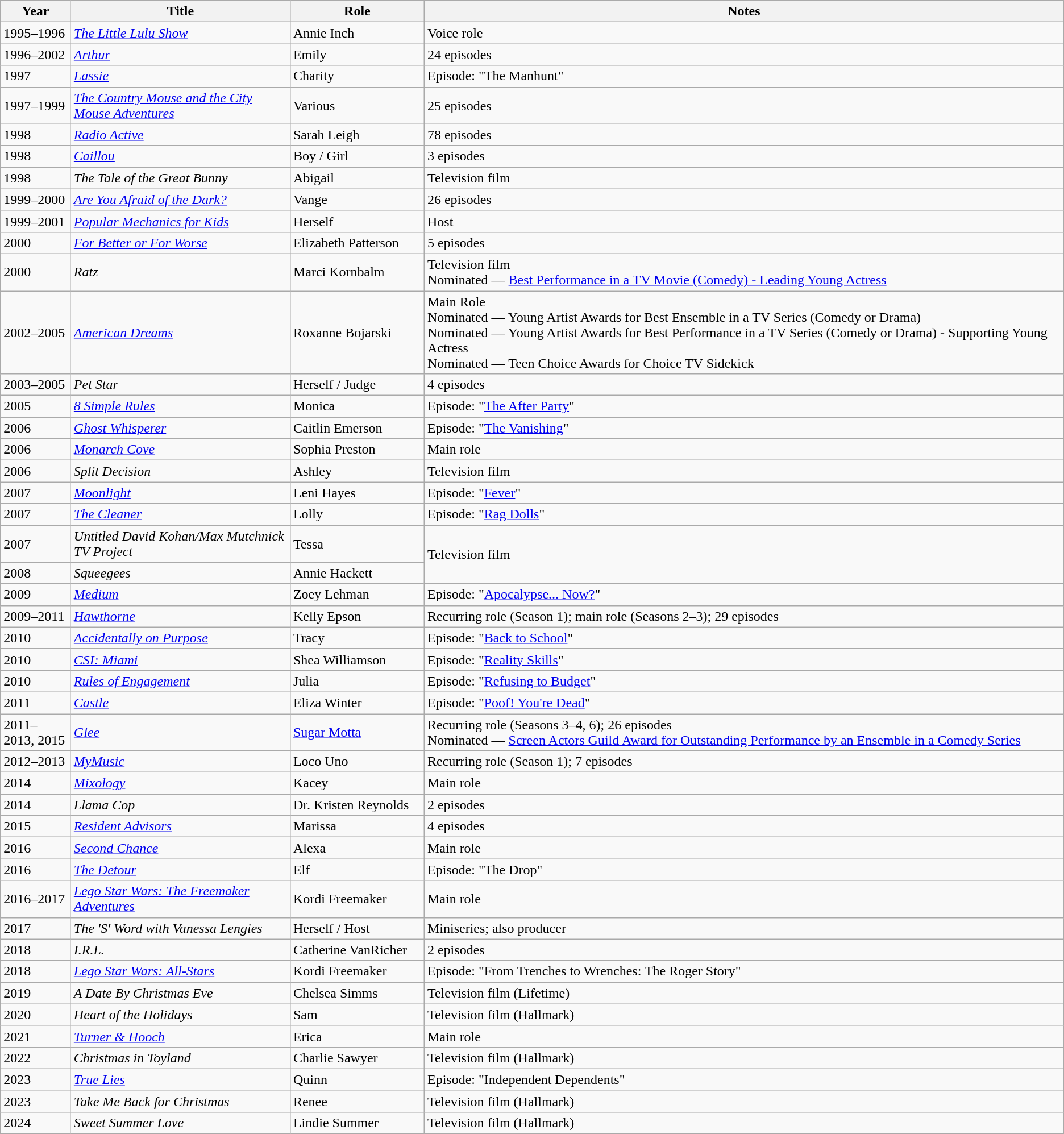<table class="wikitable sortable">
<tr>
<th style="width:75px;">Year</th>
<th style="width:250px;">Title</th>
<th style="width:150px;">Role</th>
<th class="unsortable">Notes</th>
</tr>
<tr>
<td>1995–1996</td>
<td data-sort-value="Little Lulu Show, The"><em><a href='#'>The Little Lulu Show</a></em></td>
<td>Annie Inch</td>
<td>Voice role</td>
</tr>
<tr>
<td>1996–2002</td>
<td><em><a href='#'>Arthur</a></em></td>
<td>Emily</td>
<td>24 episodes</td>
</tr>
<tr>
<td>1997</td>
<td><em><a href='#'>Lassie</a></em></td>
<td>Charity</td>
<td>Episode: "The Manhunt"</td>
</tr>
<tr>
<td>1997–1999</td>
<td data-sort-value="Country Mouse and the City Mouse Adventures, The"><em><a href='#'>The Country Mouse and the City Mouse Adventures</a></em></td>
<td>Various</td>
<td>25 episodes</td>
</tr>
<tr>
<td>1998</td>
<td><em><a href='#'>Radio Active</a></em></td>
<td>Sarah Leigh</td>
<td>78 episodes</td>
</tr>
<tr>
<td>1998</td>
<td><em><a href='#'>Caillou</a></em></td>
<td>Boy / Girl</td>
<td>3 episodes</td>
</tr>
<tr>
<td>1998</td>
<td data-sort-value="Tale of the Great Bunny, The"><em>The Tale of the Great Bunny</em></td>
<td>Abigail</td>
<td>Television film</td>
</tr>
<tr>
<td>1999–2000</td>
<td><em><a href='#'>Are You Afraid of the Dark?</a></em></td>
<td>Vange</td>
<td>26 episodes</td>
</tr>
<tr>
<td>1999–2001</td>
<td><em><a href='#'>Popular Mechanics for Kids</a></em></td>
<td>Herself</td>
<td>Host</td>
</tr>
<tr>
<td>2000</td>
<td><em><a href='#'>For Better or For Worse</a></em></td>
<td>Elizabeth Patterson</td>
<td>5 episodes</td>
</tr>
<tr>
<td>2000</td>
<td><em>Ratz</em></td>
<td>Marci Kornbalm</td>
<td>Television film<br>Nominated — <a href='#'>Best Performance in a TV Movie (Comedy) - Leading Young Actress</a></td>
</tr>
<tr>
<td>2002–2005</td>
<td><em><a href='#'>American Dreams</a></em></td>
<td>Roxanne Bojarski</td>
<td>Main Role <br>Nominated — Young Artist Awards for Best Ensemble in a TV Series (Comedy or Drama) <br>Nominated — Young Artist Awards for Best Performance in a TV Series (Comedy or Drama) - Supporting Young Actress <br>Nominated — Teen Choice Awards for Choice TV Sidekick</td>
</tr>
<tr>
<td>2003–2005</td>
<td><em>Pet Star</em></td>
<td>Herself / Judge</td>
<td>4 episodes</td>
</tr>
<tr>
<td>2005</td>
<td><em><a href='#'>8 Simple Rules</a></em></td>
<td>Monica</td>
<td>Episode: "<a href='#'>The After Party</a>"</td>
</tr>
<tr>
<td>2006</td>
<td><em><a href='#'>Ghost Whisperer</a></em></td>
<td>Caitlin Emerson</td>
<td>Episode: "<a href='#'>The Vanishing</a>"</td>
</tr>
<tr>
<td>2006</td>
<td><em><a href='#'>Monarch Cove</a></em></td>
<td>Sophia Preston</td>
<td>Main role</td>
</tr>
<tr>
<td>2006</td>
<td><em>Split Decision</em></td>
<td>Ashley</td>
<td>Television film</td>
</tr>
<tr>
<td>2007</td>
<td><em><a href='#'>Moonlight</a></em></td>
<td>Leni Hayes</td>
<td>Episode: "<a href='#'>Fever</a>"</td>
</tr>
<tr>
<td>2007</td>
<td data-sort-value="Cleaner, The"><em><a href='#'>The Cleaner</a></em></td>
<td>Lolly</td>
<td>Episode: "<a href='#'>Rag Dolls</a>"</td>
</tr>
<tr>
<td>2007</td>
<td><em>Untitled David Kohan/Max Mutchnick TV Project</em></td>
<td>Tessa</td>
<td rowspan="2">Television film</td>
</tr>
<tr>
<td>2008</td>
<td><em>Squeegees</em></td>
<td>Annie Hackett</td>
</tr>
<tr>
<td>2009</td>
<td><em><a href='#'>Medium</a></em></td>
<td>Zoey Lehman</td>
<td>Episode: "<a href='#'>Apocalypse... Now?</a>"</td>
</tr>
<tr>
<td>2009–2011</td>
<td><em><a href='#'>Hawthorne</a></em></td>
<td>Kelly Epson</td>
<td>Recurring role (Season 1); main role (Seasons 2–3); 29 episodes</td>
</tr>
<tr>
<td>2010</td>
<td><em><a href='#'>Accidentally on Purpose</a></em></td>
<td>Tracy</td>
<td>Episode: "<a href='#'>Back to School</a>"</td>
</tr>
<tr>
<td>2010</td>
<td><em><a href='#'>CSI: Miami</a></em></td>
<td>Shea Williamson</td>
<td>Episode: "<a href='#'>Reality Skills</a>"</td>
</tr>
<tr>
<td>2010</td>
<td><em><a href='#'>Rules of Engagement</a></em></td>
<td>Julia</td>
<td>Episode: "<a href='#'>Refusing to Budget</a>"</td>
</tr>
<tr>
<td>2011</td>
<td><em><a href='#'>Castle</a></em></td>
<td>Eliza Winter</td>
<td>Episode: "<a href='#'>Poof! You're Dead</a>"</td>
</tr>
<tr>
<td>2011–2013, 2015</td>
<td><em><a href='#'>Glee</a></em></td>
<td><a href='#'>Sugar Motta</a></td>
<td>Recurring role (Seasons 3–4, 6); 26 episodes <br>Nominated — <a href='#'>Screen Actors Guild Award for Outstanding Performance by an Ensemble in a Comedy Series</a></td>
</tr>
<tr>
<td>2012–2013</td>
<td><em><a href='#'>MyMusic</a></em></td>
<td>Loco Uno</td>
<td>Recurring role (Season 1); 7 episodes</td>
</tr>
<tr>
<td>2014</td>
<td><em><a href='#'>Mixology</a></em></td>
<td>Kacey</td>
<td>Main role</td>
</tr>
<tr>
<td>2014</td>
<td><em>Llama Cop</em></td>
<td>Dr. Kristen Reynolds</td>
<td>2 episodes</td>
</tr>
<tr>
<td>2015</td>
<td><em><a href='#'>Resident Advisors</a></em></td>
<td>Marissa</td>
<td>4 episodes</td>
</tr>
<tr>
<td>2016</td>
<td><em><a href='#'>Second Chance</a></em></td>
<td>Alexa</td>
<td>Main role</td>
</tr>
<tr>
<td>2016</td>
<td data-sort-value="Detour, The"><em><a href='#'>The Detour</a></em></td>
<td>Elf</td>
<td>Episode: "The Drop"</td>
</tr>
<tr>
<td>2016–2017</td>
<td><em><a href='#'>Lego Star Wars: The Freemaker Adventures</a></em></td>
<td>Kordi Freemaker</td>
<td>Main role</td>
</tr>
<tr>
<td>2017</td>
<td data-sort-value="S Word with Vanessa Lengies, The"><em>The 'S' Word with Vanessa Lengies</em></td>
<td>Herself / Host</td>
<td>Miniseries; also producer</td>
</tr>
<tr>
<td>2018</td>
<td><em>I.R.L.</em></td>
<td>Catherine VanRicher</td>
<td>2 episodes</td>
</tr>
<tr>
<td>2018</td>
<td><em><a href='#'>Lego Star Wars: All-Stars</a></em></td>
<td>Kordi Freemaker</td>
<td>Episode: "From Trenches to Wrenches: The Roger Story"</td>
</tr>
<tr>
<td>2019</td>
<td data-sort-value="Date By Christmas Eve, A"><em>A Date By Christmas Eve</em></td>
<td>Chelsea Simms</td>
<td>Television film (Lifetime)</td>
</tr>
<tr>
<td>2020</td>
<td><em>Heart of the Holidays</em></td>
<td>Sam</td>
<td>Television film (Hallmark)</td>
</tr>
<tr>
<td>2021</td>
<td><em><a href='#'>Turner & Hooch</a></em></td>
<td>Erica</td>
<td>Main role</td>
</tr>
<tr>
<td>2022</td>
<td><em>Christmas in Toyland</em></td>
<td>Charlie Sawyer</td>
<td>Television film (Hallmark)</td>
</tr>
<tr>
<td>2023</td>
<td><em><a href='#'>True Lies</a></em></td>
<td>Quinn</td>
<td>Episode: "Independent Dependents"</td>
</tr>
<tr>
<td>2023</td>
<td><em>Take Me Back for Christmas</em></td>
<td>Renee</td>
<td>Television film (Hallmark)</td>
</tr>
<tr>
<td>2024</td>
<td><em>Sweet Summer Love</em></td>
<td>Lindie Summer</td>
<td>Television film (Hallmark)</td>
</tr>
</table>
